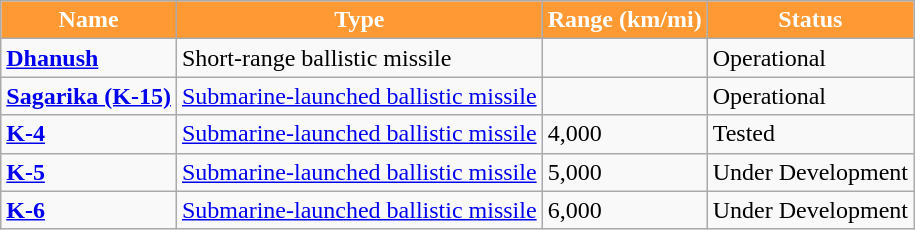<table class="wikitable">
<tr style="color:#fff;">
<th style="background:#f93;">Name</th>
<th style="background:#f93;">Type</th>
<th style="background:#f93;">Range (km/mi)</th>
<th style="background:#f93;">Status</th>
</tr>
<tr>
<td><strong><a href='#'>Dhanush</a></strong></td>
<td>Short-range ballistic missile</td>
<td></td>
<td>Operational</td>
</tr>
<tr>
<td><strong><a href='#'>Sagarika (K-15)</a></strong></td>
<td><a href='#'>Submarine-launched ballistic missile</a></td>
<td></td>
<td>Operational</td>
</tr>
<tr>
<td><strong><a href='#'>K-4</a></strong></td>
<td><a href='#'>Submarine-launched ballistic missile</a></td>
<td>4,000</td>
<td>Tested</td>
</tr>
<tr>
<td><strong><a href='#'>K-5</a></strong></td>
<td><a href='#'>Submarine-launched ballistic missile</a></td>
<td>5,000</td>
<td>Under Development</td>
</tr>
<tr>
<td><strong><a href='#'>K-6</a></strong></td>
<td><a href='#'>Submarine-launched ballistic missile</a></td>
<td>6,000</td>
<td>Under Development</td>
</tr>
</table>
